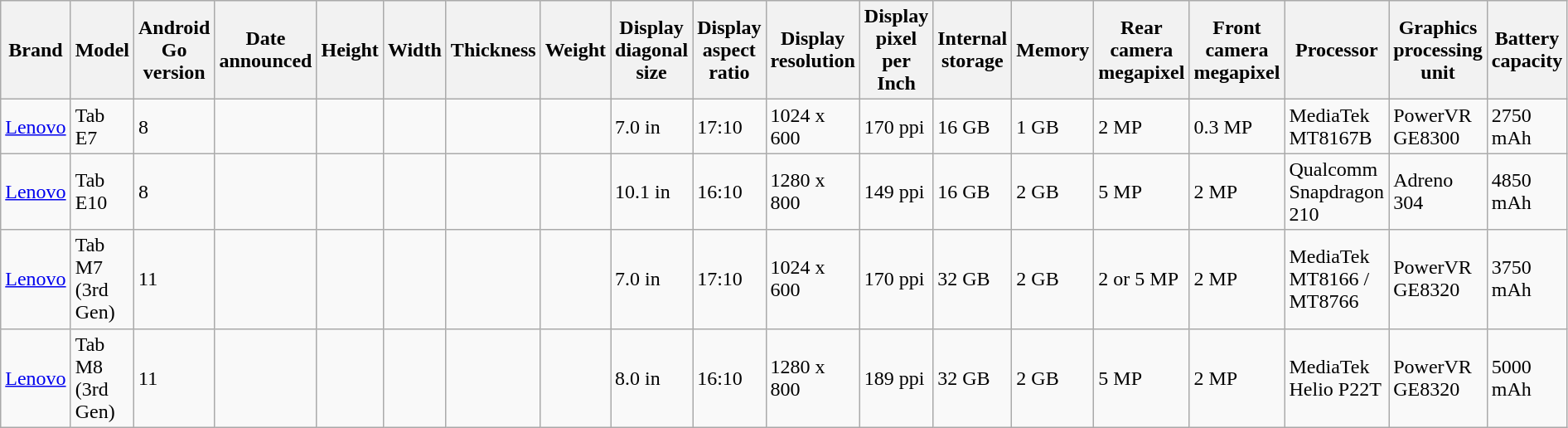<table class="wikitable sortable mw-collapsible collapsible">
<tr>
<th>Brand</th>
<th>Model</th>
<th>Android Go version</th>
<th data-sort-type="isoDate">Date announced</th>
<th>Height</th>
<th>Width</th>
<th>Thickness</th>
<th>Weight</th>
<th>Display diagonal size</th>
<th>Display aspect ratio</th>
<th>Display resolution</th>
<th>Display pixel per Inch</th>
<th>Internal storage</th>
<th>Memory</th>
<th>Rear camera megapixel</th>
<th>Front camera megapixel</th>
<th>Processor</th>
<th>Graphics processing unit</th>
<th>Battery capacity</th>
</tr>
<tr>
<td><a href='#'>Lenovo</a></td>
<td>Tab E7</td>
<td>8</td>
<td></td>
<td></td>
<td></td>
<td></td>
<td></td>
<td>7.0 in</td>
<td>17:10</td>
<td>1024 x 600</td>
<td>170 ppi</td>
<td>16 GB</td>
<td>1 GB</td>
<td>2 MP</td>
<td>0.3 MP</td>
<td>MediaTek MT8167B</td>
<td>PowerVR GE8300</td>
<td>2750 mAh</td>
</tr>
<tr>
<td><a href='#'>Lenovo</a></td>
<td>Tab E10</td>
<td>8</td>
<td></td>
<td></td>
<td></td>
<td></td>
<td></td>
<td>10.1 in</td>
<td>16:10</td>
<td>1280 x 800</td>
<td>149 ppi</td>
<td>16 GB</td>
<td>2 GB</td>
<td>5 MP</td>
<td>2 MP</td>
<td>Qualcomm Snapdragon 210</td>
<td>Adreno 304</td>
<td>4850 mAh</td>
</tr>
<tr>
<td><a href='#'>Lenovo</a></td>
<td>Tab M7 (3rd Gen)</td>
<td>11</td>
<td></td>
<td></td>
<td></td>
<td></td>
<td></td>
<td>7.0 in</td>
<td>17:10</td>
<td>1024 x 600</td>
<td>170 ppi</td>
<td>32 GB</td>
<td>2 GB</td>
<td>2 or 5 MP</td>
<td>2 MP</td>
<td>MediaTek MT8166 / MT8766</td>
<td>PowerVR GE8320</td>
<td>3750 mAh</td>
</tr>
<tr>
<td><a href='#'>Lenovo</a></td>
<td>Tab M8 (3rd Gen)</td>
<td>11</td>
<td></td>
<td></td>
<td></td>
<td></td>
<td></td>
<td>8.0 in</td>
<td>16:10</td>
<td>1280 x 800</td>
<td>189 ppi</td>
<td>32 GB</td>
<td>2 GB</td>
<td>5 MP</td>
<td>2 MP</td>
<td>MediaTek Helio P22T</td>
<td>PowerVR GE8320</td>
<td>5000 mAh</td>
</tr>
</table>
